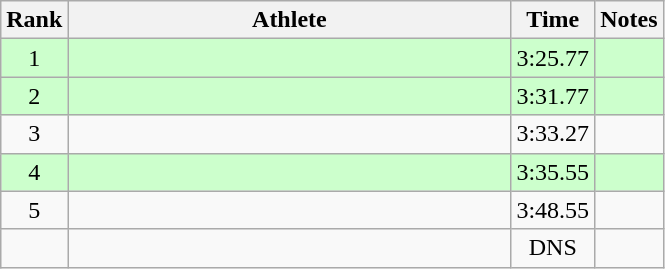<table class="wikitable" style="text-align:center">
<tr>
<th>Rank</th>
<th Style="width:18em">Athlete</th>
<th>Time</th>
<th>Notes</th>
</tr>
<tr style="background:#cfc">
<td>1</td>
<td style="text-align:left"></td>
<td>3:25.77</td>
<td></td>
</tr>
<tr style="background:#cfc">
<td>2</td>
<td style="text-align:left"></td>
<td>3:31.77</td>
<td></td>
</tr>
<tr>
<td>3</td>
<td style="text-align:left"></td>
<td>3:33.27</td>
<td></td>
</tr>
<tr style="background:#cfc">
<td>4</td>
<td style="text-align:left"></td>
<td>3:35.55</td>
<td></td>
</tr>
<tr>
<td>5</td>
<td style="text-align:left"></td>
<td>3:48.55</td>
<td></td>
</tr>
<tr>
<td></td>
<td style="text-align:left"></td>
<td>DNS</td>
<td></td>
</tr>
</table>
